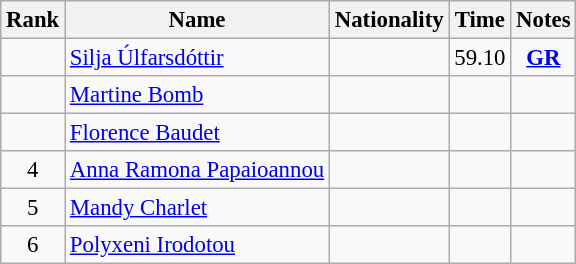<table class="wikitable sortable" style="text-align:center; font-size:95%">
<tr>
<th>Rank</th>
<th>Name</th>
<th>Nationality</th>
<th>Time</th>
<th>Notes</th>
</tr>
<tr>
<td></td>
<td align=left><a href='#'>Silja Úlfarsdóttir</a></td>
<td align=left></td>
<td>59.10</td>
<td><strong><a href='#'>GR</a></strong></td>
</tr>
<tr>
<td></td>
<td align=left><a href='#'>Martine Bomb</a></td>
<td align=left></td>
<td></td>
<td></td>
</tr>
<tr>
<td></td>
<td align=left><a href='#'>Florence Baudet</a></td>
<td align=left></td>
<td></td>
<td></td>
</tr>
<tr>
<td>4</td>
<td align=left><a href='#'>Anna Ramona Papaioannou</a></td>
<td align=left></td>
<td></td>
<td></td>
</tr>
<tr>
<td>5</td>
<td align=left><a href='#'>Mandy Charlet</a></td>
<td align=left></td>
<td></td>
<td></td>
</tr>
<tr>
<td>6</td>
<td align=left><a href='#'>Polyxeni Irodotou</a></td>
<td align=left></td>
<td></td>
<td></td>
</tr>
</table>
